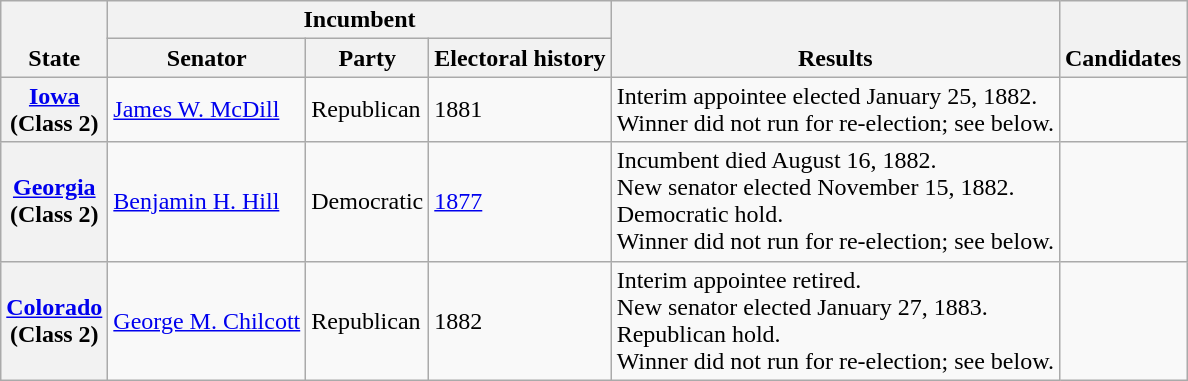<table class=wikitable>
<tr valign=bottom>
<th rowspan=2>State</th>
<th colspan=3>Incumbent</th>
<th rowspan=2>Results</th>
<th rowspan=2>Candidates</th>
</tr>
<tr valign=bottom>
<th>Senator</th>
<th>Party</th>
<th>Electoral history</th>
</tr>
<tr>
<th><a href='#'>Iowa</a><br>(Class 2)</th>
<td><a href='#'>James W. McDill</a></td>
<td>Republican</td>
<td>1881 </td>
<td>Interim appointee elected January 25, 1882.<br>Winner did not run for re-election; see below.</td>
<td nowrap></td>
</tr>
<tr>
<th><a href='#'>Georgia</a><br>(Class 2)</th>
<td><a href='#'>Benjamin H. Hill</a></td>
<td>Democratic</td>
<td><a href='#'>1877</a></td>
<td>Incumbent died August 16, 1882.<br>New senator elected November 15, 1882.<br>Democratic hold.<br>Winner did not run for re-election; see below.</td>
<td nowrap></td>
</tr>
<tr>
<th><a href='#'>Colorado</a><br>(Class 2)</th>
<td><a href='#'>George M. Chilcott</a></td>
<td>Republican</td>
<td>1882 </td>
<td>Interim appointee retired.<br>New senator elected January 27, 1883.<br>Republican hold.<br>Winner did not run for re-election; see below.</td>
<td nowrap></td>
</tr>
</table>
